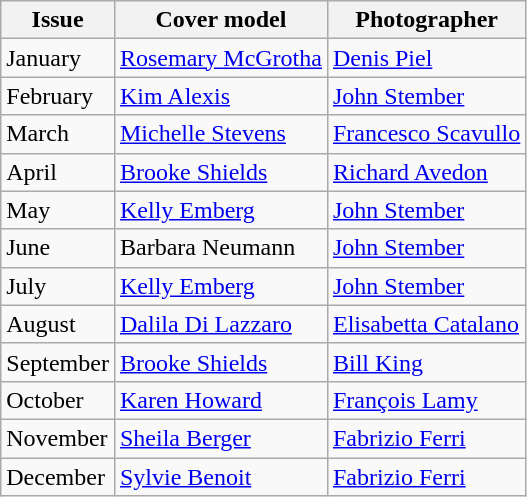<table class="sortable wikitable">
<tr>
<th>Issue</th>
<th>Cover model</th>
<th>Photographer</th>
</tr>
<tr>
<td>January</td>
<td><a href='#'>Rosemary McGrotha</a></td>
<td><a href='#'>Denis Piel</a></td>
</tr>
<tr>
<td>February</td>
<td><a href='#'>Kim Alexis</a></td>
<td><a href='#'>John Stember</a></td>
</tr>
<tr>
<td>March</td>
<td><a href='#'>Michelle Stevens</a></td>
<td><a href='#'>Francesco Scavullo</a></td>
</tr>
<tr>
<td>April</td>
<td><a href='#'>Brooke Shields</a></td>
<td><a href='#'>Richard Avedon</a></td>
</tr>
<tr>
<td>May</td>
<td><a href='#'>Kelly Emberg</a></td>
<td><a href='#'>John Stember</a></td>
</tr>
<tr>
<td>June</td>
<td>Barbara Neumann</td>
<td><a href='#'>John Stember</a></td>
</tr>
<tr>
<td>July</td>
<td><a href='#'>Kelly Emberg</a></td>
<td><a href='#'>John Stember</a></td>
</tr>
<tr>
<td>August</td>
<td><a href='#'>Dalila Di Lazzaro</a></td>
<td><a href='#'>Elisabetta Catalano</a></td>
</tr>
<tr>
<td>September</td>
<td><a href='#'>Brooke Shields</a></td>
<td><a href='#'>Bill King</a></td>
</tr>
<tr>
<td>October</td>
<td><a href='#'>Karen Howard</a></td>
<td><a href='#'>François Lamy</a></td>
</tr>
<tr>
<td>November</td>
<td><a href='#'>Sheila Berger</a></td>
<td><a href='#'>Fabrizio Ferri</a></td>
</tr>
<tr>
<td>December</td>
<td><a href='#'>Sylvie Benoit</a></td>
<td><a href='#'>Fabrizio Ferri</a></td>
</tr>
</table>
